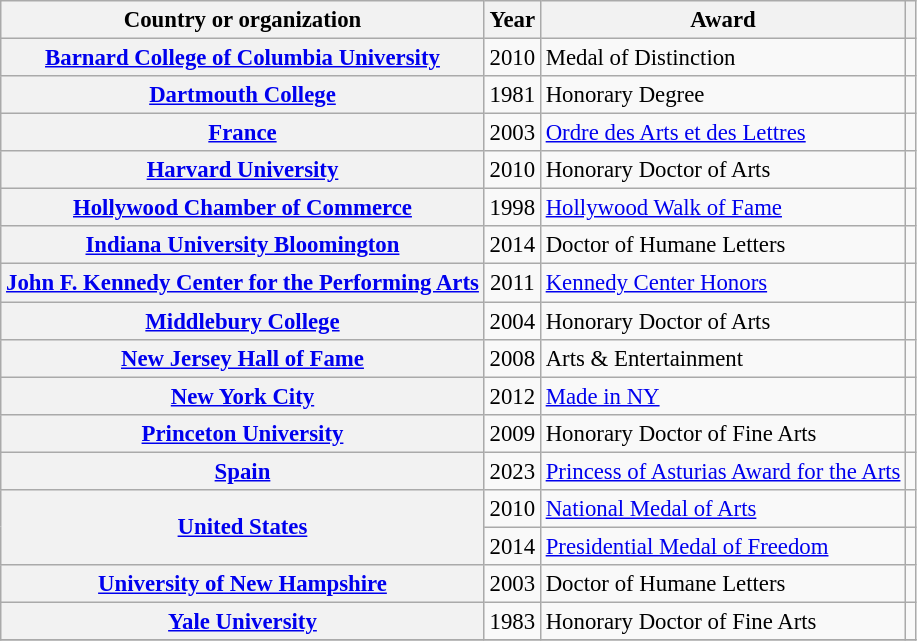<table class="wikitable plainrowheaders sortable" style=font-size:95%>
<tr>
<th scope="col">Country or organization</th>
<th scope="col">Year</th>
<th scope="col">Award</th>
<th scope="col" class="unsortable"></th>
</tr>
<tr>
<th scope="row"><a href='#'>Barnard College of Columbia University</a></th>
<td style="text-align:center;">2010</td>
<td>Medal of Distinction</td>
<td style="text-align:center;"></td>
</tr>
<tr>
<th scope="row"><a href='#'>Dartmouth College</a></th>
<td style="text-align:center;">1981</td>
<td>Honorary Degree</td>
<td style="text-align:center;"></td>
</tr>
<tr>
<th scope="row"><a href='#'>France</a></th>
<td style="text-align:center;">2003</td>
<td><a href='#'>Ordre des Arts et des Lettres</a></td>
<td style="text-align:center;"></td>
</tr>
<tr>
<th scope="row"><a href='#'>Harvard University</a></th>
<td style="text-align:center;">2010</td>
<td>Honorary Doctor of Arts</td>
<td style="text-align:center;"></td>
</tr>
<tr>
<th scope="row"><a href='#'>Hollywood Chamber of Commerce</a></th>
<td style="text-align:center;">1998</td>
<td><a href='#'>Hollywood Walk of Fame</a></td>
<td style="text-align:center;"></td>
</tr>
<tr>
<th scope="row"><a href='#'>Indiana University Bloomington</a></th>
<td style="text-align:center;">2014</td>
<td>Doctor of Humane Letters</td>
<td style="text-align:center;"><br></td>
</tr>
<tr>
<th scope="row"><a href='#'>John F. Kennedy Center for the Performing Arts</a></th>
<td style="text-align:center;">2011</td>
<td><a href='#'>Kennedy Center Honors</a></td>
<td style="text-align:center;"><br></td>
</tr>
<tr>
<th scope="row"><a href='#'>Middlebury College</a></th>
<td style="text-align:center;">2004</td>
<td>Honorary Doctor of Arts</td>
<td style="text-align:center;"></td>
</tr>
<tr>
<th scope="row"><a href='#'>New Jersey Hall of Fame</a></th>
<td style="text-align:center;">2008</td>
<td>Arts & Entertainment</td>
<td style="text-align:center;"></td>
</tr>
<tr>
<th scope="row"><a href='#'>New York City</a></th>
<td style="text-align:center;">2012</td>
<td><a href='#'>Made in NY</a></td>
<td style="text-align:center;"></td>
</tr>
<tr>
<th scope="row"><a href='#'>Princeton University</a></th>
<td style="text-align:center;">2009</td>
<td>Honorary Doctor of Fine Arts</td>
<td style="text-align:center;"></td>
</tr>
<tr>
<th scope="row"><a href='#'>Spain</a></th>
<td style="text-align:center;">2023</td>
<td><a href='#'>Princess of Asturias Award for the Arts</a></td>
<td style="text-align:center;"></td>
</tr>
<tr>
<th scope="row" rowspan="2"><a href='#'>United States</a></th>
<td style="text-align:center;">2010</td>
<td><a href='#'>National Medal of Arts</a></td>
<td style="text-align:center;"></td>
</tr>
<tr>
<td style="text-align:center;">2014</td>
<td><a href='#'>Presidential Medal of Freedom</a></td>
<td style="text-align:center;"></td>
</tr>
<tr>
<th scope="row"><a href='#'>University of New Hampshire</a></th>
<td style="text-align:center;">2003</td>
<td>Doctor of Humane Letters</td>
<td style="text-align:center;"></td>
</tr>
<tr>
<th scope="row"><a href='#'>Yale University</a></th>
<td style="text-align:center;">1983</td>
<td>Honorary Doctor of Fine Arts</td>
<td style="text-align:center;"><br></td>
</tr>
<tr>
</tr>
</table>
